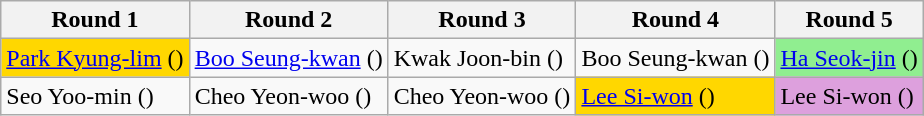<table class="wikitable centre">
<tr>
<th>Round 1</th>
<th>Round 2</th>
<th>Round 3</th>
<th>Round 4</th>
<th>Round 5</th>
</tr>
<tr>
<td bgcolor="Gold"><a href='#'>Park Kyung-lim</a> ()</td>
<td><a href='#'>Boo Seung-kwan</a> ()</td>
<td>Kwak Joon-bin ()</td>
<td>Boo Seung-kwan ()</td>
<td bgcolor="lightgreen"><a href='#'>Ha Seok-jin</a> ()</td>
</tr>
<tr>
<td>Seo Yoo-min ()</td>
<td>Cheo Yeon-woo ()</td>
<td>Cheo Yeon-woo ()</td>
<td bgcolor="Gold"><a href='#'>Lee Si-won</a> ()</td>
<td bgcolor="plum">Lee Si-won ()</td>
</tr>
</table>
